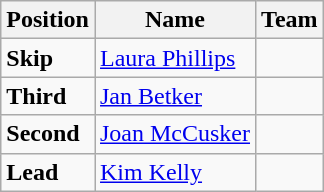<table class="wikitable">
<tr>
<th><strong>Position</strong></th>
<th><strong>Name</strong></th>
<th><strong>Team</strong></th>
</tr>
<tr>
<td><strong>Skip</strong></td>
<td><a href='#'>Laura Phillips</a></td>
<td></td>
</tr>
<tr>
<td><strong>Third</strong></td>
<td><a href='#'>Jan Betker</a> </td>
<td></td>
</tr>
<tr>
<td><strong>Second</strong></td>
<td><a href='#'>Joan McCusker</a></td>
<td></td>
</tr>
<tr>
<td><strong>Lead</strong></td>
<td><a href='#'>Kim Kelly</a> </td>
<td></td>
</tr>
</table>
